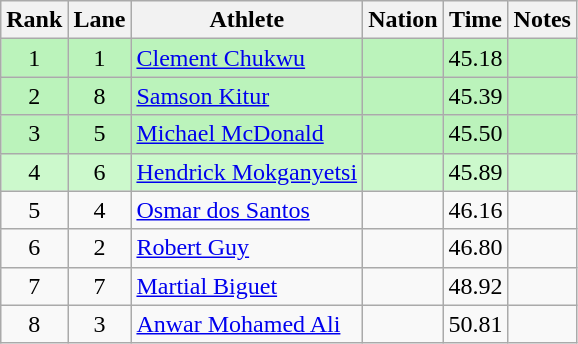<table class="wikitable sortable" style="text-align:center">
<tr>
<th>Rank</th>
<th>Lane</th>
<th>Athlete</th>
<th>Nation</th>
<th>Time</th>
<th>Notes</th>
</tr>
<tr style="background:#bbf3bb;">
<td>1</td>
<td>1</td>
<td align=left><a href='#'>Clement Chukwu</a></td>
<td align=left></td>
<td>45.18</td>
<td></td>
</tr>
<tr style="background:#bbf3bb;">
<td>2</td>
<td>8</td>
<td align=left><a href='#'>Samson Kitur</a></td>
<td align=left></td>
<td>45.39</td>
<td></td>
</tr>
<tr style="background:#bbf3bb;">
<td>3</td>
<td>5</td>
<td align=left><a href='#'>Michael McDonald</a></td>
<td align=left></td>
<td>45.50</td>
<td></td>
</tr>
<tr style="background:#ccf9cc;">
<td>4</td>
<td>6</td>
<td align=left><a href='#'>Hendrick Mokganyetsi</a></td>
<td align=left></td>
<td>45.89</td>
<td></td>
</tr>
<tr>
<td>5</td>
<td>4</td>
<td align=left><a href='#'>Osmar dos Santos</a></td>
<td align=left></td>
<td>46.16</td>
<td></td>
</tr>
<tr>
<td>6</td>
<td>2</td>
<td align=left><a href='#'>Robert Guy</a></td>
<td align=left></td>
<td>46.80</td>
<td></td>
</tr>
<tr>
<td>7</td>
<td>7</td>
<td align=left><a href='#'>Martial Biguet</a></td>
<td align=left></td>
<td>48.92</td>
<td></td>
</tr>
<tr>
<td>8</td>
<td>3</td>
<td align=left><a href='#'>Anwar Mohamed Ali</a></td>
<td align=left></td>
<td>50.81</td>
<td></td>
</tr>
</table>
